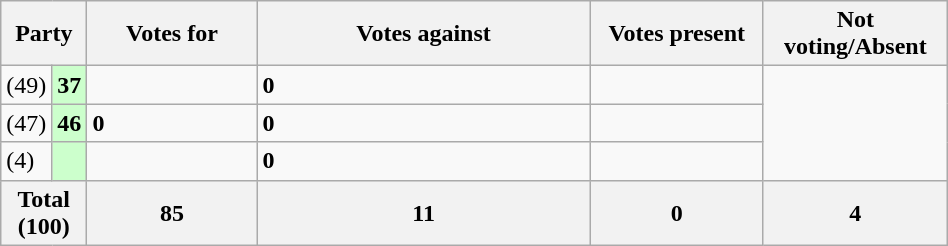<table class="wikitable mw-collapsible mw-collapsed" style="width:50%;">
<tr>
<th colspan="2">Party</th>
<th style="width:20%;">Votes for</th>
<th style="width:40%;">Votes against</th>
<th style="width:20%;">Votes present</th>
<th style="width:20%;">Not voting/Absent</th>
</tr>
<tr>
<td> (49)</td>
<td style="background:#cfc;"><strong>37</strong></td>
<td></td>
<td><strong>0</strong></td>
<td></td>
</tr>
<tr>
<td> (47)</td>
<td style="background:#cfc;"><strong>46</strong></td>
<td><strong>0</strong></td>
<td><strong>0</strong></td>
<td></td>
</tr>
<tr>
<td> (4)</td>
<td style="background:#cfc;"></td>
<td></td>
<td><strong>0</strong></td>
<td></td>
</tr>
<tr>
<th colspan="2">Total (100)</th>
<th><strong>85</strong></th>
<th>11</th>
<th>0</th>
<th>4</th>
</tr>
</table>
